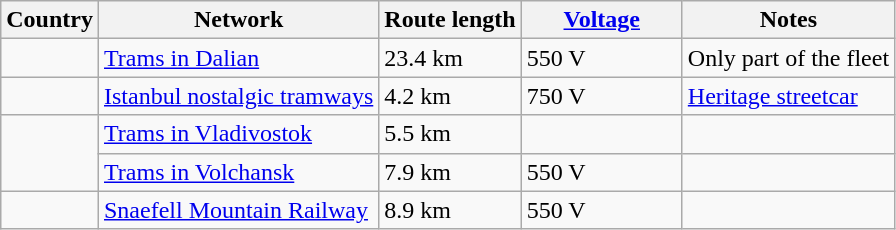<table class="wikitable sortable">
<tr>
<th style="text-align:center;">Country</th>
<th>Network</th>
<th>Route length</th>
<th style="width: 100px;"><a href='#'>Voltage</a></th>
<th class="unsortable">Notes</th>
</tr>
<tr>
<td></td>
<td><a href='#'>Trams in Dalian</a></td>
<td>23.4 km</td>
<td>550 V</td>
<td>Only part of the fleet</td>
</tr>
<tr>
<td></td>
<td><a href='#'>Istanbul nostalgic tramways</a></td>
<td>4.2 km</td>
<td>750 V</td>
<td><a href='#'>Heritage streetcar</a></td>
</tr>
<tr>
<td rowspan="2"></td>
<td><a href='#'>Trams in Vladivostok</a></td>
<td>5.5 km</td>
<td></td>
<td></td>
</tr>
<tr>
<td><a href='#'>Trams in Volchansk</a></td>
<td>7.9 km</td>
<td>550 V</td>
<td></td>
</tr>
<tr>
<td></td>
<td><a href='#'>Snaefell Mountain Railway</a></td>
<td>8.9 km</td>
<td>550 V</td>
</tr>
</table>
